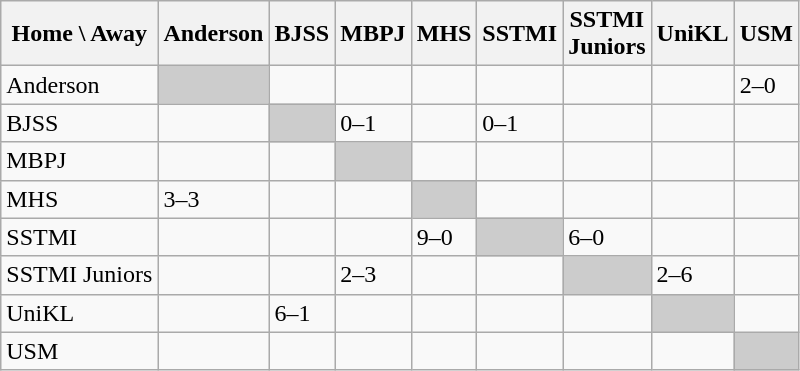<table class="wikitable">
<tr>
<th>Home \ Away</th>
<th>Anderson</th>
<th>BJSS</th>
<th>MBPJ</th>
<th>MHS</th>
<th>SSTMI</th>
<th>SSTMI<br>Juniors</th>
<th>UniKL</th>
<th>USM</th>
</tr>
<tr>
<td>Anderson</td>
<td bgcolor=#CCCCCC></td>
<td></td>
<td></td>
<td></td>
<td></td>
<td></td>
<td></td>
<td>2–0</td>
</tr>
<tr>
<td>BJSS</td>
<td></td>
<td bgcolor=#CCCCCC></td>
<td>0–1</td>
<td></td>
<td>0–1</td>
<td></td>
<td></td>
<td></td>
</tr>
<tr>
<td>MBPJ</td>
<td></td>
<td></td>
<td bgcolor=#CCCCCC></td>
<td></td>
<td></td>
<td></td>
<td></td>
<td></td>
</tr>
<tr>
<td>MHS</td>
<td>3–3</td>
<td></td>
<td></td>
<td bgcolor=#CCCCCC></td>
<td></td>
<td></td>
<td></td>
<td></td>
</tr>
<tr>
<td>SSTMI</td>
<td></td>
<td></td>
<td></td>
<td>9–0</td>
<td bgcolor=#CCCCCC></td>
<td>6–0</td>
<td></td>
<td></td>
</tr>
<tr>
<td>SSTMI Juniors</td>
<td></td>
<td></td>
<td>2–3</td>
<td></td>
<td></td>
<td bgcolor=#CCCCCC></td>
<td>2–6</td>
<td></td>
</tr>
<tr>
<td>UniKL</td>
<td></td>
<td>6–1</td>
<td></td>
<td></td>
<td></td>
<td></td>
<td bgcolor=#CCCCCC></td>
<td></td>
</tr>
<tr>
<td>USM</td>
<td></td>
<td></td>
<td></td>
<td></td>
<td></td>
<td></td>
<td></td>
<td bgcolor=#CCCCCC></td>
</tr>
</table>
